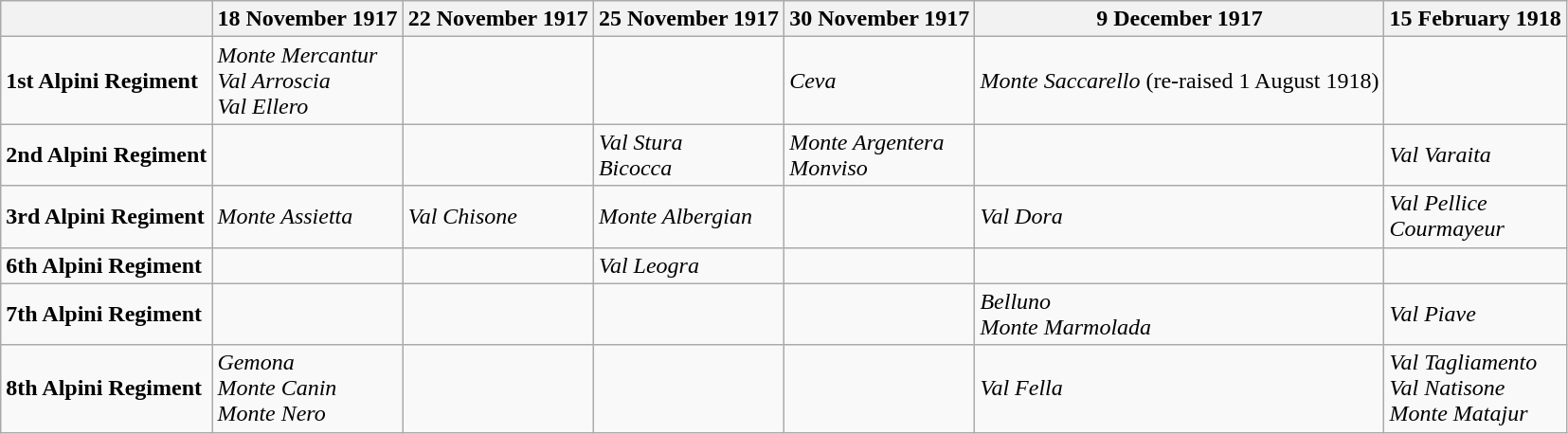<table class="wikitable">
<tr>
<th></th>
<th>18 November 1917</th>
<th>22 November 1917</th>
<th>25 November 1917</th>
<th>30 November 1917</th>
<th>9 December 1917</th>
<th>15 February 1918</th>
</tr>
<tr>
<td><strong>1st Alpini Regiment</strong></td>
<td> <em>Monte Mercantur</em><br> <em>Val Arroscia</em><br> <em>Val Ellero</em></td>
<td></td>
<td></td>
<td> <em>Ceva</em></td>
<td> <em>Monte Saccarello</em> (re-raised 1 August 1918)</td>
<td></td>
</tr>
<tr>
<td><strong>2nd Alpini Regiment</strong></td>
<td></td>
<td></td>
<td> <em>Val Stura</em><br> <em>Bicocca</em></td>
<td> <em>Monte Argentera</em><br> <em>Monviso</em></td>
<td></td>
<td> <em>Val Varaita</em></td>
</tr>
<tr>
<td><strong>3rd Alpini Regiment</strong></td>
<td> <em>Monte Assietta</em></td>
<td> <em>Val Chisone</em></td>
<td> <em>Monte Albergian</em></td>
<td></td>
<td> <em>Val Dora</em></td>
<td> <em>Val Pellice</em><br> <em>Courmayeur</em></td>
</tr>
<tr>
<td><strong>6th Alpini Regiment</strong></td>
<td></td>
<td></td>
<td> <em>Val Leogra</em></td>
<td></td>
<td></td>
<td></td>
</tr>
<tr>
<td><strong>7th Alpini Regiment</strong></td>
<td></td>
<td></td>
<td></td>
<td></td>
<td> <em>Belluno</em><br> <em>Monte Marmolada</em></td>
<td> <em>Val Piave</em></td>
</tr>
<tr>
<td><strong>8th Alpini Regiment</strong></td>
<td> <em>Gemona</em><br> <em>Monte Canin</em><br> <em>Monte Nero</em></td>
<td></td>
<td></td>
<td></td>
<td> <em>Val Fella</em></td>
<td> <em>Val Tagliamento</em><br> <em>Val Natisone</em><br> <em>Monte Matajur</em></td>
</tr>
</table>
